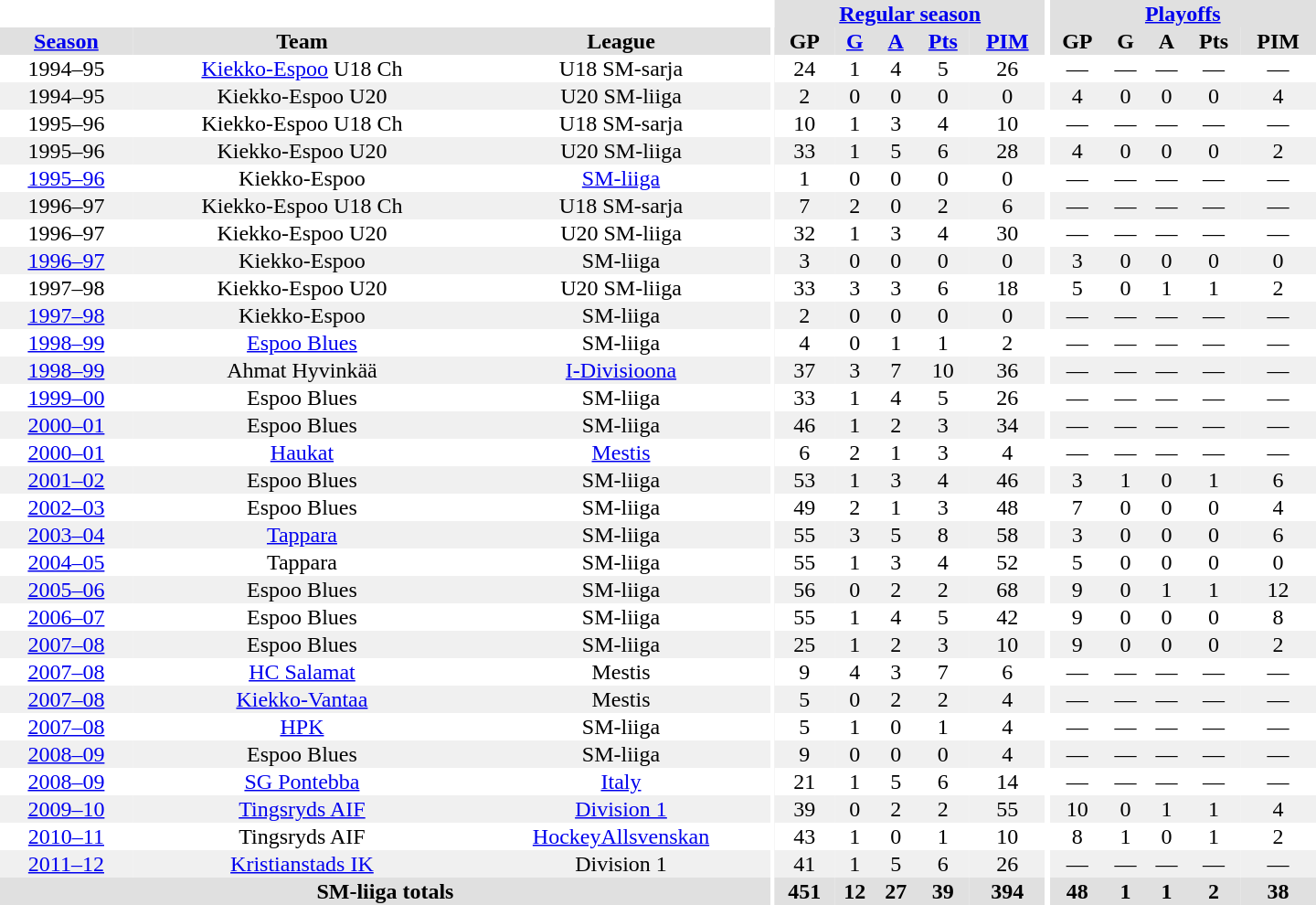<table border="0" cellpadding="1" cellspacing="0" style="text-align:center; width:60em">
<tr bgcolor="#e0e0e0">
<th colspan="3" bgcolor="#ffffff"></th>
<th rowspan="99" bgcolor="#ffffff"></th>
<th colspan="5"><a href='#'>Regular season</a></th>
<th rowspan="99" bgcolor="#ffffff"></th>
<th colspan="5"><a href='#'>Playoffs</a></th>
</tr>
<tr bgcolor="#e0e0e0">
<th><a href='#'>Season</a></th>
<th>Team</th>
<th>League</th>
<th>GP</th>
<th><a href='#'>G</a></th>
<th><a href='#'>A</a></th>
<th><a href='#'>Pts</a></th>
<th><a href='#'>PIM</a></th>
<th>GP</th>
<th>G</th>
<th>A</th>
<th>Pts</th>
<th>PIM</th>
</tr>
<tr>
<td>1994–95</td>
<td><a href='#'>Kiekko-Espoo</a> U18 Ch</td>
<td>U18 SM-sarja</td>
<td>24</td>
<td>1</td>
<td>4</td>
<td>5</td>
<td>26</td>
<td>—</td>
<td>—</td>
<td>—</td>
<td>—</td>
<td>—</td>
</tr>
<tr bgcolor="#f0f0f0">
<td>1994–95</td>
<td>Kiekko-Espoo U20</td>
<td>U20 SM-liiga</td>
<td>2</td>
<td>0</td>
<td>0</td>
<td>0</td>
<td>0</td>
<td>4</td>
<td>0</td>
<td>0</td>
<td>0</td>
<td>4</td>
</tr>
<tr>
<td>1995–96</td>
<td>Kiekko-Espoo U18 Ch</td>
<td>U18 SM-sarja</td>
<td>10</td>
<td>1</td>
<td>3</td>
<td>4</td>
<td>10</td>
<td>—</td>
<td>—</td>
<td>—</td>
<td>—</td>
<td>—</td>
</tr>
<tr bgcolor="#f0f0f0">
<td>1995–96</td>
<td>Kiekko-Espoo U20</td>
<td>U20 SM-liiga</td>
<td>33</td>
<td>1</td>
<td>5</td>
<td>6</td>
<td>28</td>
<td>4</td>
<td>0</td>
<td>0</td>
<td>0</td>
<td>2</td>
</tr>
<tr>
<td><a href='#'>1995–96</a></td>
<td>Kiekko-Espoo</td>
<td><a href='#'>SM-liiga</a></td>
<td>1</td>
<td>0</td>
<td>0</td>
<td>0</td>
<td>0</td>
<td>—</td>
<td>—</td>
<td>—</td>
<td>—</td>
<td>—</td>
</tr>
<tr bgcolor="#f0f0f0">
<td>1996–97</td>
<td>Kiekko-Espoo U18 Ch</td>
<td>U18 SM-sarja</td>
<td>7</td>
<td>2</td>
<td>0</td>
<td>2</td>
<td>6</td>
<td>—</td>
<td>—</td>
<td>—</td>
<td>—</td>
<td>—</td>
</tr>
<tr>
<td>1996–97</td>
<td>Kiekko-Espoo U20</td>
<td>U20 SM-liiga</td>
<td>32</td>
<td>1</td>
<td>3</td>
<td>4</td>
<td>30</td>
<td>—</td>
<td>—</td>
<td>—</td>
<td>—</td>
<td>—</td>
</tr>
<tr bgcolor="#f0f0f0">
<td><a href='#'>1996–97</a></td>
<td>Kiekko-Espoo</td>
<td>SM-liiga</td>
<td>3</td>
<td>0</td>
<td>0</td>
<td>0</td>
<td>0</td>
<td>3</td>
<td>0</td>
<td>0</td>
<td>0</td>
<td>0</td>
</tr>
<tr>
<td>1997–98</td>
<td>Kiekko-Espoo U20</td>
<td>U20 SM-liiga</td>
<td>33</td>
<td>3</td>
<td>3</td>
<td>6</td>
<td>18</td>
<td>5</td>
<td>0</td>
<td>1</td>
<td>1</td>
<td>2</td>
</tr>
<tr bgcolor="#f0f0f0">
<td><a href='#'>1997–98</a></td>
<td>Kiekko-Espoo</td>
<td>SM-liiga</td>
<td>2</td>
<td>0</td>
<td>0</td>
<td>0</td>
<td>0</td>
<td>—</td>
<td>—</td>
<td>—</td>
<td>—</td>
<td>—</td>
</tr>
<tr>
<td><a href='#'>1998–99</a></td>
<td><a href='#'>Espoo Blues</a></td>
<td>SM-liiga</td>
<td>4</td>
<td>0</td>
<td>1</td>
<td>1</td>
<td>2</td>
<td>—</td>
<td>—</td>
<td>—</td>
<td>—</td>
<td>—</td>
</tr>
<tr bgcolor="#f0f0f0">
<td><a href='#'>1998–99</a></td>
<td>Ahmat Hyvinkää</td>
<td><a href='#'>I-Divisioona</a></td>
<td>37</td>
<td>3</td>
<td>7</td>
<td>10</td>
<td>36</td>
<td>—</td>
<td>—</td>
<td>—</td>
<td>—</td>
<td>—</td>
</tr>
<tr>
<td><a href='#'>1999–00</a></td>
<td>Espoo Blues</td>
<td>SM-liiga</td>
<td>33</td>
<td>1</td>
<td>4</td>
<td>5</td>
<td>26</td>
<td>—</td>
<td>—</td>
<td>—</td>
<td>—</td>
<td>—</td>
</tr>
<tr bgcolor="#f0f0f0">
<td><a href='#'>2000–01</a></td>
<td>Espoo Blues</td>
<td>SM-liiga</td>
<td>46</td>
<td>1</td>
<td>2</td>
<td>3</td>
<td>34</td>
<td>—</td>
<td>—</td>
<td>—</td>
<td>—</td>
<td>—</td>
</tr>
<tr>
<td><a href='#'>2000–01</a></td>
<td><a href='#'>Haukat</a></td>
<td><a href='#'>Mestis</a></td>
<td>6</td>
<td>2</td>
<td>1</td>
<td>3</td>
<td>4</td>
<td>—</td>
<td>—</td>
<td>—</td>
<td>—</td>
<td>—</td>
</tr>
<tr bgcolor="#f0f0f0">
<td><a href='#'>2001–02</a></td>
<td>Espoo Blues</td>
<td>SM-liiga</td>
<td>53</td>
<td>1</td>
<td>3</td>
<td>4</td>
<td>46</td>
<td>3</td>
<td>1</td>
<td>0</td>
<td>1</td>
<td>6</td>
</tr>
<tr>
<td><a href='#'>2002–03</a></td>
<td>Espoo Blues</td>
<td>SM-liiga</td>
<td>49</td>
<td>2</td>
<td>1</td>
<td>3</td>
<td>48</td>
<td>7</td>
<td>0</td>
<td>0</td>
<td>0</td>
<td>4</td>
</tr>
<tr bgcolor="#f0f0f0">
<td><a href='#'>2003–04</a></td>
<td><a href='#'>Tappara</a></td>
<td>SM-liiga</td>
<td>55</td>
<td>3</td>
<td>5</td>
<td>8</td>
<td>58</td>
<td>3</td>
<td>0</td>
<td>0</td>
<td>0</td>
<td>6</td>
</tr>
<tr>
<td><a href='#'>2004–05</a></td>
<td>Tappara</td>
<td>SM-liiga</td>
<td>55</td>
<td>1</td>
<td>3</td>
<td>4</td>
<td>52</td>
<td>5</td>
<td>0</td>
<td>0</td>
<td>0</td>
<td>0</td>
</tr>
<tr bgcolor="#f0f0f0">
<td><a href='#'>2005–06</a></td>
<td>Espoo Blues</td>
<td>SM-liiga</td>
<td>56</td>
<td>0</td>
<td>2</td>
<td>2</td>
<td>68</td>
<td>9</td>
<td>0</td>
<td>1</td>
<td>1</td>
<td>12</td>
</tr>
<tr>
<td><a href='#'>2006–07</a></td>
<td>Espoo Blues</td>
<td>SM-liiga</td>
<td>55</td>
<td>1</td>
<td>4</td>
<td>5</td>
<td>42</td>
<td>9</td>
<td>0</td>
<td>0</td>
<td>0</td>
<td>8</td>
</tr>
<tr bgcolor="#f0f0f0">
<td><a href='#'>2007–08</a></td>
<td>Espoo Blues</td>
<td>SM-liiga</td>
<td>25</td>
<td>1</td>
<td>2</td>
<td>3</td>
<td>10</td>
<td>9</td>
<td>0</td>
<td>0</td>
<td>0</td>
<td>2</td>
</tr>
<tr>
<td><a href='#'>2007–08</a></td>
<td><a href='#'>HC Salamat</a></td>
<td>Mestis</td>
<td>9</td>
<td>4</td>
<td>3</td>
<td>7</td>
<td>6</td>
<td>—</td>
<td>—</td>
<td>—</td>
<td>—</td>
<td>—</td>
</tr>
<tr bgcolor="#f0f0f0">
<td><a href='#'>2007–08</a></td>
<td><a href='#'>Kiekko-Vantaa</a></td>
<td>Mestis</td>
<td>5</td>
<td>0</td>
<td>2</td>
<td>2</td>
<td>4</td>
<td>—</td>
<td>—</td>
<td>—</td>
<td>—</td>
<td>—</td>
</tr>
<tr>
<td><a href='#'>2007–08</a></td>
<td><a href='#'>HPK</a></td>
<td>SM-liiga</td>
<td>5</td>
<td>1</td>
<td>0</td>
<td>1</td>
<td>4</td>
<td>—</td>
<td>—</td>
<td>—</td>
<td>—</td>
<td>—</td>
</tr>
<tr bgcolor="#f0f0f0">
<td><a href='#'>2008–09</a></td>
<td>Espoo Blues</td>
<td>SM-liiga</td>
<td>9</td>
<td>0</td>
<td>0</td>
<td>0</td>
<td>4</td>
<td>—</td>
<td>—</td>
<td>—</td>
<td>—</td>
<td>—</td>
</tr>
<tr>
<td><a href='#'>2008–09</a></td>
<td><a href='#'>SG Pontebba</a></td>
<td><a href='#'>Italy</a></td>
<td>21</td>
<td>1</td>
<td>5</td>
<td>6</td>
<td>14</td>
<td>—</td>
<td>—</td>
<td>—</td>
<td>—</td>
<td>—</td>
</tr>
<tr bgcolor="#f0f0f0">
<td><a href='#'>2009–10</a></td>
<td><a href='#'>Tingsryds AIF</a></td>
<td><a href='#'>Division 1</a></td>
<td>39</td>
<td>0</td>
<td>2</td>
<td>2</td>
<td>55</td>
<td>10</td>
<td>0</td>
<td>1</td>
<td>1</td>
<td>4</td>
</tr>
<tr>
<td><a href='#'>2010–11</a></td>
<td>Tingsryds AIF</td>
<td><a href='#'>HockeyAllsvenskan</a></td>
<td>43</td>
<td>1</td>
<td>0</td>
<td>1</td>
<td>10</td>
<td>8</td>
<td>1</td>
<td>0</td>
<td>1</td>
<td>2</td>
</tr>
<tr bgcolor="#f0f0f0">
<td><a href='#'>2011–12</a></td>
<td><a href='#'>Kristianstads IK</a></td>
<td>Division 1</td>
<td>41</td>
<td>1</td>
<td>5</td>
<td>6</td>
<td>26</td>
<td>—</td>
<td>—</td>
<td>—</td>
<td>—</td>
<td>—</td>
</tr>
<tr>
</tr>
<tr ALIGN="center" bgcolor="#e0e0e0">
<th colspan="3">SM-liiga totals</th>
<th ALIGN="center">451</th>
<th ALIGN="center">12</th>
<th ALIGN="center">27</th>
<th ALIGN="center">39</th>
<th ALIGN="center">394</th>
<th ALIGN="center">48</th>
<th ALIGN="center">1</th>
<th ALIGN="center">1</th>
<th ALIGN="center">2</th>
<th ALIGN="center">38</th>
</tr>
</table>
